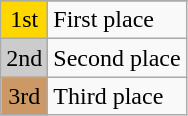<table class="wikitable">
<tr>
</tr>
<tr>
<td style="text-align:center; background-color:#FFD700;">1st</td>
<td>First place</td>
</tr>
<tr>
<td style="text-align:center; background-color:#CCC;">2nd</td>
<td>Second place</td>
</tr>
<tr>
<td style="text-align:center; background-color:#C96;">3rd</td>
<td>Third place</td>
</tr>
</table>
